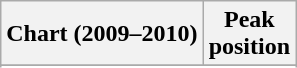<table class="wikitable sortable plainrowheaders">
<tr>
<th scope="col">Chart (2009–2010)</th>
<th scope="col">Peak<br>position</th>
</tr>
<tr>
</tr>
<tr>
</tr>
<tr>
</tr>
</table>
